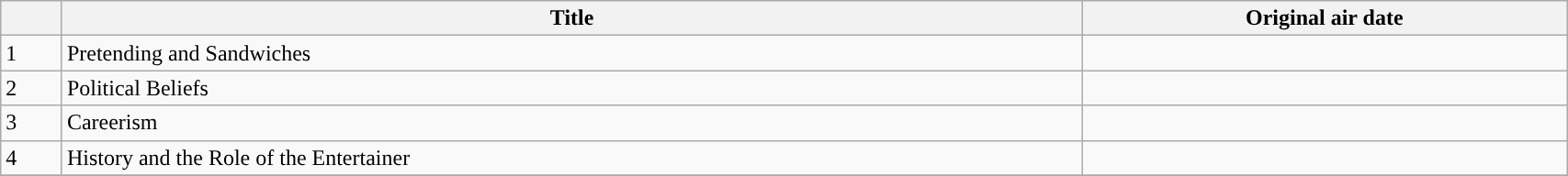<table class="wikitable sortable" style="width:90%;">
<tr>
<th></th>
<th>Title</th>
<th>Original air date</th>
</tr>
<tr>
<td>1</td>
<td>Pretending and Sandwiches</td>
<td></td>
</tr>
<tr>
<td>2</td>
<td>Political Beliefs</td>
<td></td>
</tr>
<tr>
<td>3</td>
<td>Careerism</td>
<td></td>
</tr>
<tr>
<td>4</td>
<td>History and the Role of the Entertainer</td>
<td></td>
</tr>
<tr>
</tr>
</table>
